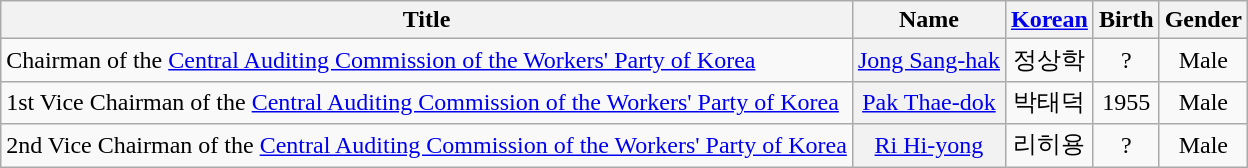<table class="wikitable sortable" style=text-align:center>
<tr>
<th>Title</th>
<th>Name</th>
<th scope="col" class="unsortable"><a href='#'>Korean</a></th>
<th>Birth</th>
<th>Gender</th>
</tr>
<tr>
<td align="left">Chairman of the <a href='#'>Central Auditing Commission of the Workers' Party of Korea</a></td>
<th scope="row" style="font-weight:normal;"><a href='#'>Jong Sang-hak</a></th>
<td>정상학</td>
<td>?</td>
<td>Male</td>
</tr>
<tr>
<td align="left">1st Vice Chairman of the <a href='#'>Central Auditing Commission of the Workers' Party of Korea</a></td>
<th scope="row" style="font-weight:normal;"><a href='#'>Pak Thae-dok</a></th>
<td>박태덕</td>
<td>1955</td>
<td>Male</td>
</tr>
<tr>
<td align="left">2nd Vice Chairman of the <a href='#'>Central Auditing Commission of the Workers' Party of Korea</a></td>
<th scope="row" style="font-weight:normal;"><a href='#'>Ri Hi-yong</a></th>
<td>리히용</td>
<td>?</td>
<td>Male</td>
</tr>
</table>
